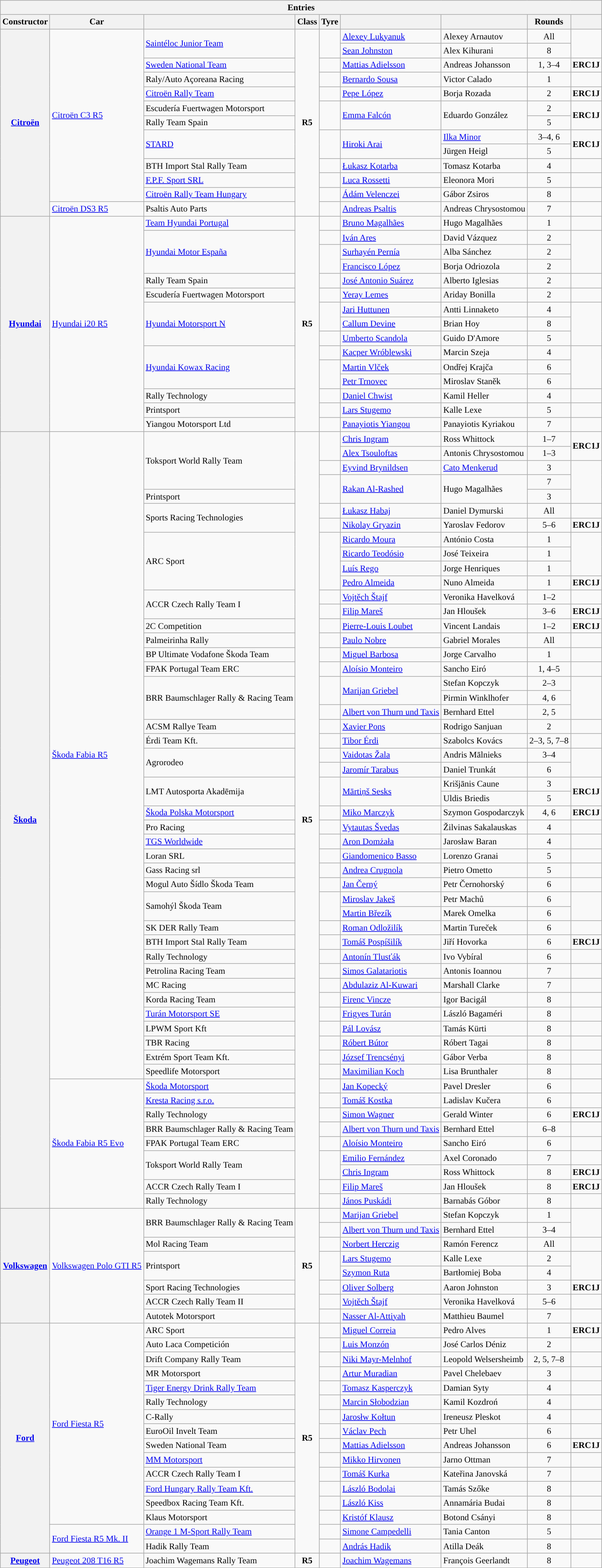<table class="wikitable" style="font-size: 85%">
<tr>
<th colspan="9">Entries</th>
</tr>
<tr>
<th>Constructor</th>
<th>Car</th>
<th></th>
<th>Class</th>
<th>Tyre</th>
<th></th>
<th></th>
<th>Rounds</th>
<th></th>
</tr>
<tr>
<th rowspan="13"><a href='#'>Citroën</a></th>
<td rowspan="12"><a href='#'>Citroën C3 R5</a></td>
<td rowspan="2"> <a href='#'>Saintéloc Junior Team</a></td>
<td rowspan="13" align="center"><strong><span>R5</span></strong></td>
<td rowspan="2" align="center"></td>
<td> <a href='#'>Alexey Lukyanuk</a></td>
<td> Alexey Arnautov</td>
<td align="center">All</td>
<td rowspan="2"></td>
</tr>
<tr>
<td> <a href='#'>Sean Johnston</a></td>
<td> Alex Kihurani</td>
<td align="center">8</td>
</tr>
<tr>
<td> <a href='#'>Sweden National Team</a></td>
<td align="center"></td>
<td> <a href='#'>Mattias Adielsson</a></td>
<td> Andreas Johansson</td>
<td align="center">1, 3–4</td>
<td><strong><span>ERC1J</span></strong></td>
</tr>
<tr>
<td> Raly/Auto Açoreana Racing</td>
<td align="center"></td>
<td> <a href='#'>Bernardo Sousa</a></td>
<td> Victor Calado</td>
<td align="center">1</td>
<td></td>
</tr>
<tr>
<td> <a href='#'>Citroën Rally Team</a></td>
<td align="center"></td>
<td> <a href='#'>Pepe López</a></td>
<td> Borja Rozada</td>
<td align="center">2</td>
<td><strong><span>ERC1J</span></strong></td>
</tr>
<tr>
<td> Escudería Fuertwagen Motorsport</td>
<td rowspan="2" align="center"></td>
<td rowspan="2"> <a href='#'>Emma Falcón</a></td>
<td rowspan="2"> Eduardo González</td>
<td align="center">2</td>
<td rowspan="2"><strong><span>ERC1J</span></strong></td>
</tr>
<tr>
<td> Rally Team Spain</td>
<td align="center">5</td>
</tr>
<tr>
<td rowspan="2"> <a href='#'>STARD</a></td>
<td rowspan="2" align="center"></td>
<td rowspan="2"> <a href='#'>Hiroki Arai</a></td>
<td> <a href='#'>Ilka Minor</a></td>
<td align="center">3–4, 6</td>
<td rowspan="2"><strong><span>ERC1J</span></strong></td>
</tr>
<tr>
<td> Jürgen Heigl</td>
<td align="center">5</td>
</tr>
<tr>
<td> BTH Import Stal Rally Team</td>
<td align="center"></td>
<td> <a href='#'>Łukasz Kotarba</a></td>
<td> Tomasz Kotarba</td>
<td align="center">4</td>
<td></td>
</tr>
<tr>
<td> <a href='#'>F.P.F. Sport SRL</a></td>
<td align="center"></td>
<td> <a href='#'>Luca Rossetti</a></td>
<td> Eleonora Mori</td>
<td align="center">5</td>
<td></td>
</tr>
<tr>
<td> <a href='#'>Citroën Rally Team Hungary</a></td>
<td align="center"></td>
<td> <a href='#'>Ádám Velenczei</a></td>
<td> Gábor Zsiros</td>
<td align="center">8</td>
<td></td>
</tr>
<tr>
<td><a href='#'>Citroën DS3 R5</a></td>
<td> Psaltis Auto Parts</td>
<td align="center"></td>
<td> <a href='#'>Andreas Psaltis</a></td>
<td> Andreas Chrysostomou</td>
<td align="center">7</td>
<td></td>
</tr>
<tr>
<th rowspan="15"><a href='#'>Hyundai</a></th>
<td rowspan="15"><a href='#'>Hyundai i20 R5</a></td>
<td> <a href='#'>Team Hyundai Portugal</a></td>
<td rowspan="15" align="center"><strong><span>R5</span></strong></td>
<td align="center"></td>
<td> <a href='#'>Bruno Magalhães</a></td>
<td> Hugo Magalhães</td>
<td align="center">1</td>
<td></td>
</tr>
<tr>
<td rowspan="3"> <a href='#'>Hyundai Motor España</a></td>
<td align="center"></td>
<td> <a href='#'>Iván Ares</a></td>
<td> David Vázquez</td>
<td align="center">2</td>
<td rowspan="3"></td>
</tr>
<tr>
<td rowspan="2" align="center"></td>
<td> <a href='#'>Surhayén Pernía</a></td>
<td> Alba Sánchez</td>
<td align="center">2</td>
</tr>
<tr>
<td> <a href='#'>Francisco López</a></td>
<td> Borja Odriozola</td>
<td align="center">2</td>
</tr>
<tr>
<td> Rally Team Spain</td>
<td align="center"></td>
<td> <a href='#'>José Antonio Suárez</a></td>
<td> Alberto Iglesias</td>
<td align="center">2</td>
<td></td>
</tr>
<tr>
<td> Escudería Fuertwagen Motorsport</td>
<td align="center"></td>
<td> <a href='#'>Yeray Lemes</a></td>
<td> Ariday Bonilla</td>
<td align="center">2</td>
<td></td>
</tr>
<tr>
<td rowspan="3"> <a href='#'>Hyundai Motorsport N</a></td>
<td rowspan="2" align="center"></td>
<td> <a href='#'>Jari Huttunen</a></td>
<td> Antti Linnaketo</td>
<td align="center">4</td>
<td rowspan="3"></td>
</tr>
<tr>
<td> <a href='#'>Callum Devine</a></td>
<td> Brian Hoy</td>
<td align="center">8</td>
</tr>
<tr>
<td align="center"></td>
<td> <a href='#'>Umberto Scandola</a></td>
<td> Guido D'Amore</td>
<td align="center">5</td>
</tr>
<tr>
<td rowspan="3"> <a href='#'>Hyundai Kowax Racing</a></td>
<td align="center"></td>
<td> <a href='#'>Kacper Wróblewski</a></td>
<td> Marcin Szeja</td>
<td align="center">4</td>
<td rowspan="3"></td>
</tr>
<tr>
<td rowspan="2" align="center"></td>
<td> <a href='#'>Martin Vlček</a></td>
<td> Ondřej Krajča</td>
<td align="center">6</td>
</tr>
<tr>
<td> <a href='#'>Petr Trnovec</a></td>
<td> Miroslav Staněk</td>
<td align="center">6</td>
</tr>
<tr>
<td> Rally Technology</td>
<td align="center"></td>
<td> <a href='#'>Daniel Chwist</a></td>
<td> Kamil Heller</td>
<td align="center">4</td>
<td></td>
</tr>
<tr>
<td> Printsport</td>
<td align="center"></td>
<td> <a href='#'>Lars Stugemo</a></td>
<td> Kalle Lexe</td>
<td align="center">5</td>
<td></td>
</tr>
<tr>
<td> Yiangou Motorsport Ltd</td>
<td align="center"></td>
<td> <a href='#'>Panayiotis Yiangou</a></td>
<td> Panayiotis Kyriakou</td>
<td align="center">7</td>
<td></td>
</tr>
<tr>
<th rowspan="54"><a href='#'>Škoda</a></th>
<td rowspan="45"><a href='#'>Škoda Fabia R5</a></td>
<td rowspan="4"> Toksport World Rally Team</td>
<td rowspan="54" align="center"><strong><span>R5</span></strong></td>
<td rowspan="2" align="center"></td>
<td> <a href='#'>Chris Ingram</a></td>
<td> Ross Whittock</td>
<td align="center">1–7</td>
<td rowspan="2"><strong><span>ERC1J</span></strong></td>
</tr>
<tr>
<td> <a href='#'>Alex Tsouloftas</a></td>
<td> Antonis Chrysostomou</td>
<td align="center">1–3</td>
</tr>
<tr>
<td align="center"></td>
<td> <a href='#'>Eyvind Brynildsen</a></td>
<td> <a href='#'>Cato Menkerud</a></td>
<td align="center">3</td>
<td rowspan="3"></td>
</tr>
<tr>
<td rowspan="2" align="center"></td>
<td rowspan="2"> <a href='#'>Rakan Al-Rashed</a></td>
<td rowspan="2"> Hugo Magalhães</td>
<td align="center">7</td>
</tr>
<tr>
<td> Printsport</td>
<td align="center">3</td>
</tr>
<tr>
<td rowspan="2"> Sports Racing Technologies</td>
<td align="center"></td>
<td> <a href='#'>Łukasz Habaj</a></td>
<td> Daniel Dymurski</td>
<td align="center">All</td>
<td></td>
</tr>
<tr>
<td align="center"></td>
<td> <a href='#'>Nikolay Gryazin</a></td>
<td> Yaroslav Fedorov</td>
<td align="center">5–6</td>
<td><strong><span>ERC1J</span></strong></td>
</tr>
<tr>
<td rowspan="4"> ARC Sport</td>
<td rowspan="4" align="center"></td>
<td> <a href='#'>Ricardo Moura</a></td>
<td> António Costa</td>
<td align="center">1</td>
<td rowspan="3"></td>
</tr>
<tr>
<td> <a href='#'>Ricardo Teodósio</a></td>
<td> José Teixeira</td>
<td align="center">1</td>
</tr>
<tr>
<td> <a href='#'>Luís Rego</a></td>
<td> Jorge Henriques</td>
<td align="center">1</td>
</tr>
<tr>
<td> <a href='#'>Pedro Almeida</a></td>
<td> Nuno Almeida</td>
<td align="center">1</td>
<td><strong><span>ERC1J</span></strong></td>
</tr>
<tr>
<td rowspan="2"> ACCR Czech Rally Team I</td>
<td align="center"></td>
<td> <a href='#'>Vojtěch Štajf</a></td>
<td> Veronika Havelková</td>
<td align="center">1–2</td>
<td></td>
</tr>
<tr>
<td align="center"></td>
<td> <a href='#'>Filip Mareš</a></td>
<td> Jan Hloušek</td>
<td align="center">3–6</td>
<td><strong><span>ERC1J</span></strong></td>
</tr>
<tr>
<td> 2C Competition</td>
<td align="center"></td>
<td> <a href='#'>Pierre-Louis Loubet</a></td>
<td> Vincent Landais</td>
<td align="center">1–2</td>
<td><strong><span>ERC1J</span></strong></td>
</tr>
<tr>
<td> Palmeirinha Rally</td>
<td align="center"></td>
<td> <a href='#'>Paulo Nobre</a></td>
<td> Gabriel Morales</td>
<td align="center">All</td>
<td></td>
</tr>
<tr>
<td> BP Ultimate Vodafone Škoda Team</td>
<td align="center"></td>
<td> <a href='#'>Miguel Barbosa</a></td>
<td> Jorge Carvalho</td>
<td align="center">1</td>
<td></td>
</tr>
<tr>
<td> FPAK Portugal Team ERC</td>
<td align="center"></td>
<td> <a href='#'>Aloísio Monteiro</a></td>
<td> Sancho Eiró</td>
<td align="center">1, 4–5</td>
<td></td>
</tr>
<tr>
<td rowspan="3"> BRR Baumschlager Rally & Racing Team</td>
<td rowspan="2" align="center"></td>
<td rowspan="2"> <a href='#'>Marijan Griebel</a></td>
<td> Stefan Kopczyk</td>
<td align="center">2–3</td>
<td rowspan="3"></td>
</tr>
<tr>
<td> Pirmin Winklhofer</td>
<td align="center">4, 6</td>
</tr>
<tr>
<td align="center"></td>
<td> <a href='#'>Albert von Thurn und Taxis</a></td>
<td> Bernhard Ettel</td>
<td align="center">2, 5</td>
</tr>
<tr>
<td> ACSM Rallye Team</td>
<td align="center"></td>
<td> <a href='#'>Xavier Pons</a></td>
<td> Rodrigo Sanjuan</td>
<td align="center">2</td>
<td></td>
</tr>
<tr>
<td> Érdi Team Kft.</td>
<td align="center"></td>
<td> <a href='#'>Tibor Érdi</a></td>
<td> Szabolcs Kovács</td>
<td align="center">2–3, 5, 7–8</td>
<td></td>
</tr>
<tr>
<td rowspan="2"> Agrorodeo</td>
<td align="center"></td>
<td> <a href='#'>Vaidotas Žala</a></td>
<td> Andris Mālnieks</td>
<td align="center">3–4</td>
<td rowspan="2"></td>
</tr>
<tr>
<td align="center"></td>
<td> <a href='#'>Jaromír Tarabus</a></td>
<td> Daniel Trunkát</td>
<td align="center">6</td>
</tr>
<tr>
<td rowspan="2"> LMT Autosporta Akadēmija</td>
<td rowspan="2" align="center"></td>
<td rowspan="2"> <a href='#'>Mārtiņš Sesks</a></td>
<td> Krišjānis Caune</td>
<td align="center">3</td>
<td rowspan="2"><strong><span>ERC1J</span></strong></td>
</tr>
<tr>
<td> Uldis Briedis</td>
<td align="center">5</td>
</tr>
<tr>
<td> <a href='#'>Škoda Polska Motorsport</a></td>
<td align="center"></td>
<td> <a href='#'>Miko Marczyk</a></td>
<td> Szymon Gospodarczyk</td>
<td align="center">4, 6</td>
<td><strong><span>ERC1J</span></strong></td>
</tr>
<tr>
<td> Pro Racing</td>
<td align="center"></td>
<td> <a href='#'>Vytautas Švedas</a></td>
<td> Žilvinas Sakalauskas</td>
<td align="center">4</td>
<td></td>
</tr>
<tr>
<td> <a href='#'>TGS Worldwide</a></td>
<td align="center"></td>
<td> <a href='#'>Aron Domżała</a></td>
<td> Jarosław Baran</td>
<td align="center">4</td>
<td></td>
</tr>
<tr>
<td> Loran SRL</td>
<td align="center"></td>
<td> <a href='#'>Giandomenico Basso</a></td>
<td> Lorenzo Granai</td>
<td align="center">5</td>
<td></td>
</tr>
<tr>
<td> Gass Racing srl</td>
<td align="center"></td>
<td> <a href='#'>Andrea Crugnola</a></td>
<td> Pietro Ometto</td>
<td align="center">5</td>
<td></td>
</tr>
<tr>
<td> Mogul Auto Šídlo Škoda Team</td>
<td align="center"></td>
<td> <a href='#'>Jan Černý</a></td>
<td> Petr Černohorský</td>
<td align="center">6</td>
<td></td>
</tr>
<tr>
<td rowspan="2"> Samohýl Škoda Team</td>
<td rowspan="2" align="center"></td>
<td> <a href='#'>Miroslav Jakeš</a></td>
<td> Petr Machů</td>
<td align="center">6</td>
<td rowspan="2"></td>
</tr>
<tr>
<td> <a href='#'>Martin Březík</a></td>
<td> Marek Omelka</td>
<td align="center">6</td>
</tr>
<tr>
<td> SK DER Rally Team</td>
<td align="center"></td>
<td> <a href='#'>Roman Odložilík</a></td>
<td> Martin Tureček</td>
<td align="center">6</td>
<td></td>
</tr>
<tr>
<td> BTH Import Stal Rally Team</td>
<td align="center"></td>
<td> <a href='#'>Tomáš Pospíšilík</a></td>
<td> Jiří Hovorka</td>
<td align="center">6</td>
<td><strong><span>ERC1J</span></strong></td>
</tr>
<tr>
<td> Rally Technology</td>
<td align="center"></td>
<td> <a href='#'>Antonín Tlusťák</a></td>
<td> Ivo Vybíral</td>
<td align="center">6</td>
<td></td>
</tr>
<tr>
<td> Petrolina Racing Team</td>
<td align="center"></td>
<td> <a href='#'>Simos Galatariotis</a></td>
<td> Antonis Ioannou</td>
<td align="center">7</td>
<td></td>
</tr>
<tr>
<td> MC Racing</td>
<td align="center"></td>
<td> <a href='#'>Abdulaziz Al-Kuwari</a></td>
<td> Marshall Clarke</td>
<td align="center">7</td>
<td></td>
</tr>
<tr>
<td> Korda Racing Team</td>
<td align="center"></td>
<td> <a href='#'>Firenc Vincze</a></td>
<td> Igor Bacigál</td>
<td align="center">8</td>
<td></td>
</tr>
<tr>
<td> <a href='#'>Turán Motorsport SE</a></td>
<td align="center"></td>
<td> <a href='#'>Frigyes Turán</a></td>
<td> László Bagaméri</td>
<td align="center">8</td>
<td></td>
</tr>
<tr>
<td> LPWM Sport Kft</td>
<td align="center"></td>
<td> <a href='#'>Pál Lovász</a></td>
<td> Tamás Kürti</td>
<td align="center">8</td>
<td></td>
</tr>
<tr>
<td> TBR Racing</td>
<td align="center"></td>
<td> <a href='#'>Róbert Bútor</a></td>
<td> Róbert Tagai</td>
<td align="center">8</td>
<td></td>
</tr>
<tr>
<td> Extrém Sport Team Kft.</td>
<td align="center"></td>
<td> <a href='#'>József Trencsényi</a></td>
<td> Gábor Verba</td>
<td align="center">8</td>
<td></td>
</tr>
<tr>
<td> Speedlife Motorsport</td>
<td align="center"></td>
<td> <a href='#'>Maximilian Koch</a></td>
<td> Lisa Brunthaler</td>
<td align="center">8</td>
<td></td>
</tr>
<tr>
<td rowspan="9"><a href='#'>Škoda Fabia R5 Evo</a></td>
<td> <a href='#'>Škoda Motorsport</a></td>
<td align="center"></td>
<td> <a href='#'>Jan Kopecký</a></td>
<td> Pavel Dresler</td>
<td align="center">6</td>
<td></td>
</tr>
<tr>
<td> <a href='#'>Kresta Racing s.r.o.</a></td>
<td align="center"></td>
<td> <a href='#'>Tomáš Kostka</a></td>
<td> Ladislav Kučera</td>
<td align="center">6</td>
<td></td>
</tr>
<tr>
<td> Rally Technology</td>
<td align="center"></td>
<td> <a href='#'>Simon Wagner</a></td>
<td> Gerald Winter</td>
<td align="center">6</td>
<td><strong><span>ERC1J</span></strong></td>
</tr>
<tr>
<td> BRR Baumschlager Rally & Racing Team</td>
<td align="center"></td>
<td> <a href='#'>Albert von Thurn und Taxis</a></td>
<td> Bernhard Ettel</td>
<td align="center">6–8</td>
<td></td>
</tr>
<tr>
<td> FPAK Portugal Team ERC</td>
<td align="center"></td>
<td> <a href='#'>Aloísio Monteiro</a></td>
<td> Sancho Eiró</td>
<td align="center">6</td>
<td></td>
</tr>
<tr>
<td rowspan="2"> Toksport World Rally Team</td>
<td rowspan="2" align="center"></td>
<td> <a href='#'>Emilio Fernández</a></td>
<td> Axel Coronado</td>
<td align="center">7</td>
<td></td>
</tr>
<tr>
<td> <a href='#'>Chris Ingram</a></td>
<td> Ross Whittock</td>
<td align="center">8</td>
<td><strong><span>ERC1J</span></strong></td>
</tr>
<tr>
<td> ACCR Czech Rally Team I</td>
<td align="center"></td>
<td> <a href='#'>Filip Mareš</a></td>
<td> Jan Hloušek</td>
<td align="center">8</td>
<td><strong><span>ERC1J</span></strong></td>
</tr>
<tr>
<td> Rally Technology</td>
<td align="center"></td>
<td> <a href='#'>János Puskádi</a></td>
<td> Barnabás Góbor</td>
<td align="center">8</td>
<td></td>
</tr>
<tr>
<th rowspan="8"><a href='#'>Volkswagen</a></th>
<td rowspan="8"><a href='#'>Volkswagen Polo GTI R5</a></td>
<td rowspan="2"> BRR Baumschlager Rally & Racing Team</td>
<td rowspan="8" align="center"><strong><span>R5</span></strong></td>
<td align="center"></td>
<td> <a href='#'>Marijan Griebel</a></td>
<td> Stefan Kopczyk</td>
<td align="center">1</td>
<td rowspan="2"></td>
</tr>
<tr>
<td align="center"></td>
<td> <a href='#'>Albert von Thurn und Taxis</a></td>
<td> Bernhard Ettel</td>
<td align="center">3–4</td>
</tr>
<tr>
<td> Mol Racing Team</td>
<td align="center"></td>
<td> <a href='#'>Norbert Herczig</a></td>
<td> Ramón Ferencz</td>
<td align="center">All</td>
<td></td>
</tr>
<tr>
<td rowspan="2"> Printsport</td>
<td rowspan="2" align="center"></td>
<td> <a href='#'>Lars Stugemo</a></td>
<td> Kalle Lexe</td>
<td align="center">2</td>
<td rowspan="2"></td>
</tr>
<tr>
<td> <a href='#'>Szymon Ruta</a></td>
<td> Bartłomiej Boba</td>
<td align="center">4</td>
</tr>
<tr>
<td> Sport Racing Technologies</td>
<td align="center"></td>
<td> <a href='#'>Oliver Solberg</a></td>
<td> Aaron Johnston</td>
<td align="center">3</td>
<td><strong><span>ERC1J</span></strong></td>
</tr>
<tr>
<td> ACCR Czech Rally Team II</td>
<td align="center"></td>
<td> <a href='#'>Vojtěch Štajf</a></td>
<td> Veronika Havelková</td>
<td align="center">5–6</td>
<td></td>
</tr>
<tr>
<td> Autotek Motorsport</td>
<td align="center"></td>
<td> <a href='#'>Nasser Al-Attiyah</a></td>
<td> Matthieu Baumel</td>
<td align="center">7</td>
<td></td>
</tr>
<tr>
<th rowspan="16"><a href='#'>Ford</a></th>
<td rowspan="14"><a href='#'>Ford Fiesta R5</a></td>
<td> ARC Sport</td>
<td rowspan="16" align="center"><strong><span>R5</span></strong></td>
<td align="center"></td>
<td> <a href='#'>Miguel Correia</a></td>
<td> Pedro Alves</td>
<td align="center">1</td>
<td><strong><span>ERC1J</span></strong></td>
</tr>
<tr>
<td> Auto Laca Competición</td>
<td align="center"></td>
<td> <a href='#'>Luis Monzón</a></td>
<td> José Carlos Déniz</td>
<td align="center">2</td>
<td></td>
</tr>
<tr>
<td> Drift Company Rally Team</td>
<td align="center"></td>
<td> <a href='#'>Niki Mayr-Melnhof</a></td>
<td> Leopold Welsersheimb</td>
<td align="center">2, 5, 7–8</td>
<td></td>
</tr>
<tr>
<td> MR Motorsport</td>
<td align="center"></td>
<td> <a href='#'>Artur Muradian</a></td>
<td> Pavel Chelebaev</td>
<td align="center">3</td>
<td></td>
</tr>
<tr>
<td> <a href='#'>Tiger Energy Drink Rally Team</a></td>
<td align="center"></td>
<td> <a href='#'>Tomasz Kasperczyk</a></td>
<td> Damian Syty</td>
<td align="center">4</td>
<td></td>
</tr>
<tr>
<td> Rally Technology</td>
<td align="center"></td>
<td> <a href='#'>Marcin Słobodzian</a></td>
<td> Kamil Kozdroń</td>
<td align="center">4</td>
<td></td>
</tr>
<tr>
<td> C-Rally</td>
<td align="center"></td>
<td> <a href='#'>Jarosłw Kołtun</a></td>
<td> Ireneusz Pleskot</td>
<td align="center">4</td>
<td></td>
</tr>
<tr>
<td> EuroOil Invelt Team</td>
<td align="center"></td>
<td> <a href='#'>Václav Pech</a></td>
<td> Petr Uhel</td>
<td align="center">6</td>
<td></td>
</tr>
<tr>
<td> Sweden National Team</td>
<td align="center"></td>
<td> <a href='#'>Mattias Adielsson</a></td>
<td> Andreas Johansson</td>
<td align="center">6</td>
<td><strong><span>ERC1J</span></strong></td>
</tr>
<tr>
<td> <a href='#'>MM Motorsport</a></td>
<td align="center"></td>
<td> <a href='#'>Mikko Hirvonen</a></td>
<td> Jarno Ottman</td>
<td align="center">7</td>
<td></td>
</tr>
<tr>
<td> ACCR Czech Rally Team I</td>
<td align="center"></td>
<td> <a href='#'>Tomáš Kurka</a></td>
<td> Kateřina Janovská</td>
<td align="center">7</td>
<td></td>
</tr>
<tr>
<td> <a href='#'>Ford Hungary Rally Team Kft.</a></td>
<td align="center"></td>
<td> <a href='#'>László Bodolai</a></td>
<td> Tamás Szőke</td>
<td align="center">8</td>
<td></td>
</tr>
<tr>
<td> Speedbox Racing Team Kft.</td>
<td align="center"></td>
<td> <a href='#'>László Kiss</a></td>
<td> Annamária Budai</td>
<td align="center">8</td>
<td></td>
</tr>
<tr>
<td> Klaus Motorsport</td>
<td align="center"></td>
<td> <a href='#'>Kristóf Klausz</a></td>
<td> Botond Csányi</td>
<td align="center">8</td>
<td></td>
</tr>
<tr>
<td rowspan="2"><a href='#'>Ford Fiesta R5 Mk. II</a></td>
<td> <a href='#'>Orange 1 M-Sport Rally Team</a></td>
<td align="center"></td>
<td> <a href='#'>Simone Campedelli</a></td>
<td> Tania Canton</td>
<td align="center">5</td>
<td></td>
</tr>
<tr>
<td> Hadik Rally Team</td>
<td align="center"></td>
<td> <a href='#'>András Hadik</a></td>
<td> Atilla Deák</td>
<td align="center">8</td>
<td></td>
</tr>
<tr>
<th><a href='#'>Peugeot</a></th>
<td><a href='#'>Peugeot 208 T16 R5</a></td>
<td> Joachim Wagemans Rally Team</td>
<td align="center"><strong><span>R5</span></strong></td>
<td align="center"></td>
<td> <a href='#'>Joachim Wagemans</a></td>
<td> François Geerlandt</td>
<td align="center">8</td>
<td></td>
</tr>
<tr>
</tr>
</table>
